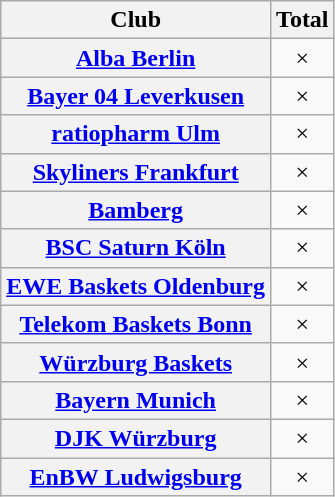<table class="sortable wikitable plainrowheaders">
<tr>
<th scope="col">Club</th>
<th scope="col">Total</th>
</tr>
<tr>
<th scope="row"><a href='#'>Alba Berlin</a></th>
<td style="text-align:center;">×</td>
</tr>
<tr>
<th scope="row"><a href='#'>Bayer 04 Leverkusen</a></th>
<td style="text-align:center;">×</td>
</tr>
<tr>
<th scope="row"><a href='#'>ratiopharm Ulm</a></th>
<td style="text-align:center;">×</td>
</tr>
<tr>
<th scope="row"><a href='#'>Skyliners Frankfurt</a></th>
<td style="text-align:center;">×</td>
</tr>
<tr>
<th scope="row"><a href='#'>Bamberg</a></th>
<td style="text-align:center;">×</td>
</tr>
<tr>
<th scope="row"><a href='#'>BSC Saturn Köln</a></th>
<td style="text-align:center;">×</td>
</tr>
<tr>
<th scope="row"><a href='#'>EWE Baskets Oldenburg</a></th>
<td style="text-align:center;">×</td>
</tr>
<tr>
<th scope="row"><a href='#'>Telekom Baskets Bonn</a></th>
<td style="text-align:center;">×</td>
</tr>
<tr>
<th scope="row"><a href='#'>Würzburg Baskets</a></th>
<td style="text-align:center;">×</td>
</tr>
<tr>
<th scope="row"><a href='#'>Bayern Munich</a></th>
<td style="text-align:center;">×</td>
</tr>
<tr>
<th scope="row"><a href='#'>DJK Würzburg</a></th>
<td style="text-align:center;">×</td>
</tr>
<tr>
<th scope="row"><a href='#'>EnBW Ludwigsburg</a></th>
<td style="text-align:center;">×</td>
</tr>
</table>
